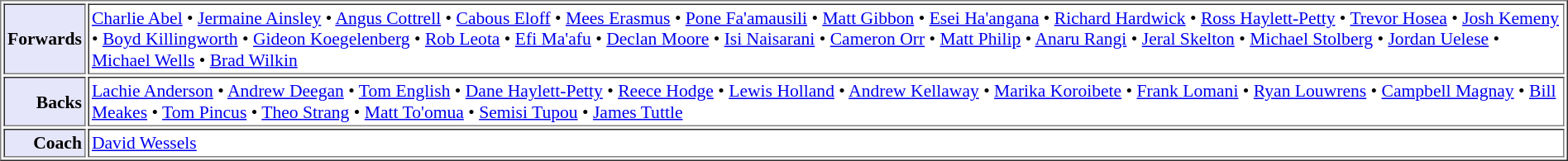<table cellpadding="2" border=" 1px solid white" style="font-size:90%">
<tr>
<td style="text-align:right" bgcolor="lavender"><strong>Forwards</strong></td>
<td style="text-align:left"><a href='#'>Charlie Abel</a> • <a href='#'>Jermaine Ainsley</a> • <a href='#'>Angus Cottrell</a> • <a href='#'>Cabous Eloff</a> • <a href='#'>Mees Erasmus</a> • <a href='#'>Pone Fa'amausili</a> • <a href='#'>Matt Gibbon</a> • <a href='#'>Esei Ha'angana</a> • <a href='#'>Richard Hardwick</a> • <a href='#'>Ross Haylett-Petty</a> • <a href='#'>Trevor Hosea</a> • <a href='#'>Josh Kemeny</a> • <a href='#'>Boyd Killingworth</a> • <a href='#'>Gideon Koegelenberg</a> • <a href='#'>Rob Leota</a> • <a href='#'>Efi Ma'afu</a> • <a href='#'>Declan Moore</a> • <a href='#'>Isi Naisarani</a> • <a href='#'>Cameron Orr</a> • <a href='#'>Matt Philip</a> • <a href='#'>Anaru Rangi</a> • <a href='#'>Jeral Skelton</a> • <a href='#'>Michael Stolberg</a> • <a href='#'>Jordan Uelese</a> • <a href='#'>Michael Wells</a> • <a href='#'>Brad Wilkin</a></td>
</tr>
<tr>
<td style="text-align:right" bgcolor="lavender"><strong>Backs</strong></td>
<td style="text-align:left"><a href='#'>Lachie Anderson</a> • <a href='#'>Andrew Deegan</a> • <a href='#'>Tom English</a> • <a href='#'>Dane Haylett-Petty</a> • <a href='#'>Reece Hodge</a> • <a href='#'>Lewis Holland</a> • <a href='#'>Andrew Kellaway</a> • <a href='#'>Marika Koroibete</a> • <a href='#'>Frank Lomani</a> • <a href='#'>Ryan Louwrens</a> • <a href='#'>Campbell Magnay</a> • <a href='#'>Bill Meakes</a> • <a href='#'>Tom Pincus</a> • <a href='#'>Theo Strang</a> • <a href='#'>Matt To'omua</a> • <a href='#'>Semisi Tupou</a> • <a href='#'>James Tuttle</a></td>
</tr>
<tr>
<td style="text-align:right" bgcolor="lavender"><strong>Coach</strong></td>
<td style="text-align:left"><a href='#'>David Wessels</a></td>
</tr>
</table>
